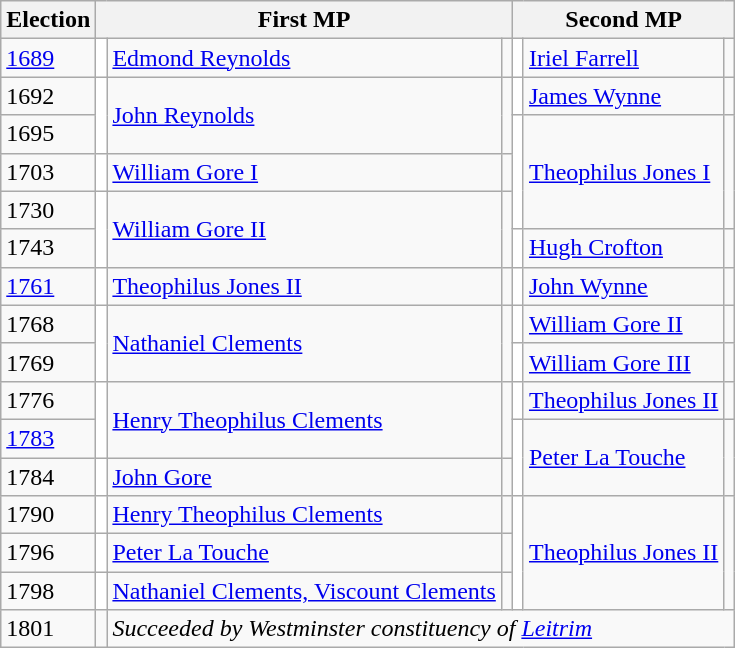<table class="wikitable">
<tr>
<th>Election</th>
<th colspan=3>First MP</th>
<th colspan=3>Second MP</th>
</tr>
<tr>
<td><a href='#'>1689</a></td>
<td style="background-color: white"></td>
<td><a href='#'>Edmond Reynolds</a></td>
<td></td>
<td style="background-color: white"></td>
<td><a href='#'>Iriel Farrell</a></td>
<td></td>
</tr>
<tr>
<td>1692</td>
<td rowspan="2" style="background-color: white"></td>
<td rowspan="2"><a href='#'>John Reynolds</a></td>
<td rowspan="2"></td>
<td style="background-color: white"></td>
<td><a href='#'>James Wynne</a></td>
<td></td>
</tr>
<tr>
<td>1695</td>
<td rowspan="3" style="background-color: white"></td>
<td rowspan="3"><a href='#'>Theophilus Jones I</a></td>
<td rowspan="3"></td>
</tr>
<tr>
<td>1703</td>
<td style="background-color: white"></td>
<td><a href='#'>William Gore I</a></td>
<td></td>
</tr>
<tr>
<td>1730</td>
<td rowspan="2" style="background-color: white"></td>
<td rowspan="2"><a href='#'>William Gore II</a></td>
<td rowspan="2"></td>
</tr>
<tr>
<td>1743</td>
<td style="background-color: white"></td>
<td><a href='#'>Hugh Crofton</a></td>
<td></td>
</tr>
<tr>
<td><a href='#'>1761</a></td>
<td style="background-color: white"></td>
<td><a href='#'>Theophilus Jones II</a></td>
<td></td>
<td style="background-color: white"></td>
<td><a href='#'>John Wynne</a></td>
<td></td>
</tr>
<tr>
<td>1768</td>
<td rowspan="2" style="background-color: white"></td>
<td rowspan="2"><a href='#'>Nathaniel Clements</a></td>
<td rowspan="2"></td>
<td style="background-color: white"></td>
<td><a href='#'>William Gore II</a></td>
<td></td>
</tr>
<tr>
<td>1769</td>
<td style="background-color: white"></td>
<td><a href='#'>William Gore III</a></td>
<td></td>
</tr>
<tr>
<td>1776</td>
<td rowspan="2" style="background-color: white"></td>
<td rowspan="2"><a href='#'>Henry Theophilus Clements</a></td>
<td rowspan="2"></td>
<td style="background-color: white"></td>
<td><a href='#'>Theophilus Jones II</a></td>
<td></td>
</tr>
<tr>
<td><a href='#'>1783</a></td>
<td rowspan="2" style="background-color: white"></td>
<td rowspan="2"><a href='#'>Peter La Touche</a></td>
<td rowspan="2"></td>
</tr>
<tr>
<td>1784</td>
<td style="background-color: white"></td>
<td><a href='#'>John Gore</a></td>
<td></td>
</tr>
<tr>
<td>1790</td>
<td style="background-color: white"></td>
<td><a href='#'>Henry Theophilus Clements</a></td>
<td></td>
<td rowspan="3" style="background-color: white"></td>
<td rowspan="3"><a href='#'>Theophilus Jones II</a></td>
<td rowspan="3"></td>
</tr>
<tr>
<td>1796</td>
<td style="background-color: white"></td>
<td><a href='#'>Peter La Touche</a></td>
<td></td>
</tr>
<tr>
<td>1798</td>
<td style="background-color: white"></td>
<td><a href='#'>Nathaniel Clements, Viscount Clements</a></td>
<td></td>
</tr>
<tr>
<td>1801</td>
<td></td>
<td colspan = "5"><em>Succeeded by Westminster constituency of <a href='#'>Leitrim</a></em></td>
</tr>
</table>
